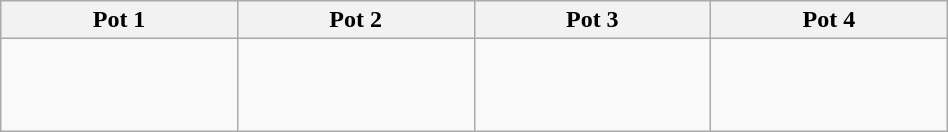<table class="wikitable" width=50%>
<tr>
<th style="width: 25%;">Pot 1</th>
<th style="width: 25%;">Pot 2</th>
<th style="width: 25%;">Pot 3</th>
<th style="width: 25%;">Pot 4</th>
</tr>
<tr>
<td><br><br><br></td>
<td><br><br><br></td>
<td><br><br><br></td>
<td><br><br><br></td>
</tr>
</table>
